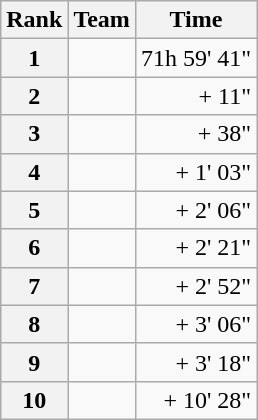<table class="wikitable">
<tr>
<th scope="col">Rank</th>
<th scope="col">Team</th>
<th scope="col">Time</th>
</tr>
<tr>
<th scope="row">1</th>
<td>  </td>
<td align="right">71h 59' 41"</td>
</tr>
<tr>
<th scope="row">2</th>
<td> </td>
<td align="right">+ 11"</td>
</tr>
<tr>
<th scope="row">3</th>
<td> </td>
<td align="right">+ 38"</td>
</tr>
<tr>
<th scope="row">4</th>
<td> </td>
<td align="right">+ 1' 03"</td>
</tr>
<tr>
<th scope="row">5</th>
<td> </td>
<td align="right">+ 2' 06"</td>
</tr>
<tr>
<th scope="row">6</th>
<td> </td>
<td align="right">+ 2' 21"</td>
</tr>
<tr>
<th scope="row">7</th>
<td> </td>
<td align="right">+ 2' 52"</td>
</tr>
<tr>
<th scope="row">8</th>
<td> </td>
<td align="right">+ 3' 06"</td>
</tr>
<tr>
<th scope="row">9</th>
<td> </td>
<td align="right">+ 3' 18"</td>
</tr>
<tr>
<th scope="row">10</th>
<td> </td>
<td align="right">+ 10' 28"</td>
</tr>
</table>
